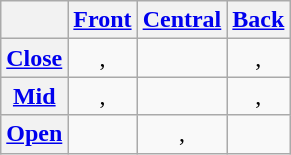<table class="wikitable" style="text-align:center">
<tr>
<th></th>
<th><a href='#'>Front</a></th>
<th><a href='#'>Central</a></th>
<th><a href='#'>Back</a></th>
</tr>
<tr>
<th><a href='#'>Close</a></th>
<td>, </td>
<td></td>
<td>, </td>
</tr>
<tr>
<th><a href='#'>Mid</a></th>
<td>, </td>
<td></td>
<td>, </td>
</tr>
<tr>
<th><a href='#'>Open</a></th>
<td></td>
<td>, </td>
<td></td>
</tr>
</table>
